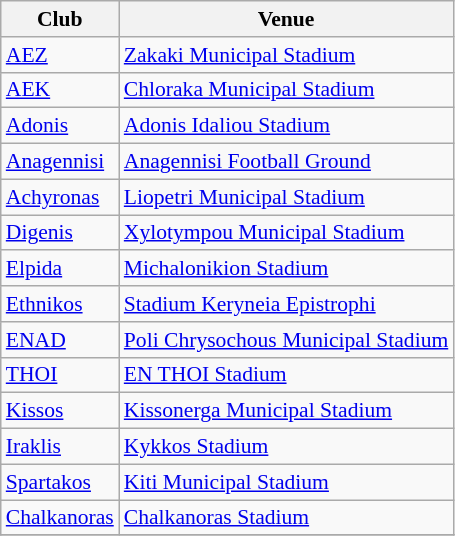<table class="wikitable" style="font-size:90%">
<tr>
<th>Club</th>
<th>Venue</th>
</tr>
<tr>
<td><a href='#'>AEZ</a></td>
<td><a href='#'>Zakaki Municipal Stadium</a></td>
</tr>
<tr>
<td><a href='#'>AEK</a></td>
<td><a href='#'>Chloraka Municipal Stadium</a></td>
</tr>
<tr>
<td><a href='#'>Adonis</a></td>
<td><a href='#'>Adonis Idaliou Stadium</a></td>
</tr>
<tr>
<td><a href='#'>Anagennisi</a></td>
<td><a href='#'>Anagennisi Football Ground</a></td>
</tr>
<tr>
<td><a href='#'>Achyronas</a></td>
<td><a href='#'>Liopetri Municipal Stadium</a></td>
</tr>
<tr>
<td><a href='#'>Digenis</a></td>
<td><a href='#'>Xylotympou Municipal Stadium</a></td>
</tr>
<tr>
<td><a href='#'>Elpida</a></td>
<td><a href='#'>Michalonikion Stadium</a></td>
</tr>
<tr>
<td><a href='#'>Ethnikos</a></td>
<td><a href='#'>Stadium Keryneia Epistrophi</a></td>
</tr>
<tr>
<td><a href='#'>ENAD</a></td>
<td><a href='#'>Poli Chrysochous Municipal Stadium</a></td>
</tr>
<tr>
<td><a href='#'>THOI</a></td>
<td><a href='#'>EN THOI Stadium</a></td>
</tr>
<tr>
<td><a href='#'>Kissos</a></td>
<td><a href='#'>Kissonerga Municipal Stadium</a></td>
</tr>
<tr>
<td><a href='#'>Iraklis</a></td>
<td><a href='#'>Kykkos Stadium</a></td>
</tr>
<tr>
<td><a href='#'>Spartakos</a></td>
<td><a href='#'>Kiti Municipal Stadium</a></td>
</tr>
<tr>
<td><a href='#'>Chalkanoras</a></td>
<td><a href='#'>Chalkanoras Stadium</a></td>
</tr>
<tr>
</tr>
</table>
